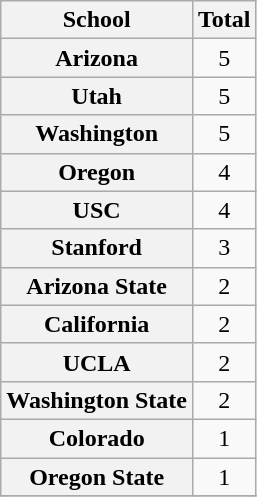<table class=wikitable style="text-align:center">
<tr>
<th>School</th>
<th>Total</th>
</tr>
<tr>
<th style=>Arizona</th>
<td>5</td>
</tr>
<tr>
<th style=>Utah</th>
<td>5</td>
</tr>
<tr>
<th style=>Washington</th>
<td>5</td>
</tr>
<tr>
<th style=>Oregon</th>
<td>4</td>
</tr>
<tr>
<th style=>USC</th>
<td>4</td>
</tr>
<tr>
<th style=>Stanford</th>
<td>3</td>
</tr>
<tr>
<th style=>Arizona State</th>
<td>2</td>
</tr>
<tr>
<th style=>California</th>
<td>2</td>
</tr>
<tr>
<th style=>UCLA</th>
<td>2</td>
</tr>
<tr>
<th style=>Washington State</th>
<td>2</td>
</tr>
<tr>
<th style=>Colorado</th>
<td>1</td>
</tr>
<tr>
<th style=>Oregon State</th>
<td>1</td>
</tr>
<tr>
</tr>
</table>
